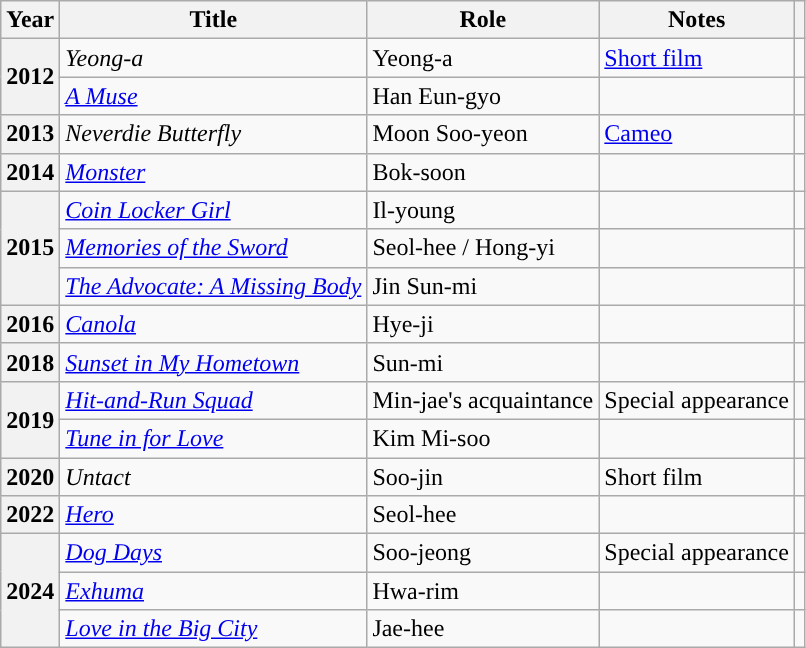<table class="wikitable sortable plainrowheaders">
<tr>
<th scope="col">Year</th>
<th scope="col">Title</th>
<th scope="col">Role</th>
<th scope="col">Notes</th>
<th scope="col" class="unsortable"></th>
</tr>
<tr>
<th scope="row" rowspan="2">2012</th>
<td><em>Yeong-a</em></td>
<td>Yeong-a</td>
<td><a href='#'>Short film</a></td>
<td style="text-align:center"></td>
</tr>
<tr>
<td><em><a href='#'>A Muse</a></em></td>
<td>Han Eun-gyo</td>
<td></td>
<td style="text-align:center"></td>
</tr>
<tr>
<th scope="row">2013</th>
<td><em>Neverdie Butterfly</em></td>
<td>Moon Soo-yeon</td>
<td><a href='#'>Cameo</a></td>
<td style="text-align:center"></td>
</tr>
<tr>
<th scope="row">2014</th>
<td><em><a href='#'>Monster</a></em></td>
<td>Bok-soon</td>
<td></td>
<td style="text-align:center"></td>
</tr>
<tr>
<th scope="row" rowspan="3'">2015</th>
<td><em><a href='#'>Coin Locker Girl</a></em></td>
<td>Il-young</td>
<td></td>
<td style="text-align:center"></td>
</tr>
<tr>
<td><em><a href='#'>Memories of the Sword</a></em></td>
<td>Seol-hee / Hong-yi</td>
<td></td>
<td style="text-align:center"></td>
</tr>
<tr>
<td><em><a href='#'>The Advocate: A Missing Body</a></em></td>
<td>Jin Sun-mi</td>
<td></td>
<td style="text-align:center"></td>
</tr>
<tr>
<th scope="row">2016</th>
<td><em><a href='#'>Canola</a></em></td>
<td>Hye-ji</td>
<td></td>
<td style="text-align:center"></td>
</tr>
<tr>
<th scope="row">2018</th>
<td><em><a href='#'>Sunset in My Hometown</a></em></td>
<td>Sun-mi</td>
<td></td>
<td style="text-align:center"></td>
</tr>
<tr>
<th scope="row" rowspan="2">2019</th>
<td><em><a href='#'>Hit-and-Run Squad</a></em></td>
<td>Min-jae's acquaintance</td>
<td>Special appearance</td>
<td style="text-align:center"></td>
</tr>
<tr>
<td><em><a href='#'>Tune in for Love</a></em></td>
<td>Kim Mi-soo</td>
<td></td>
<td style="text-align:center"></td>
</tr>
<tr>
<th scope="row">2020</th>
<td><em>Untact</em></td>
<td>Soo-jin</td>
<td>Short film</td>
<td style="text-align:center"></td>
</tr>
<tr>
<th scope="row">2022</th>
<td><em><a href='#'>Hero</a></em></td>
<td>Seol-hee</td>
<td></td>
<td style="text-align:center"></td>
</tr>
<tr>
<th scope="row" rowspan="3">2024</th>
<td><em><a href='#'>Dog Days</a></em></td>
<td>Soo-jeong</td>
<td>Special appearance</td>
<td style="text-align:center"></td>
</tr>
<tr>
<td><em><a href='#'>Exhuma</a></em></td>
<td>Hwa-rim</td>
<td></td>
<td style="text-align:center"></td>
</tr>
<tr>
<td><em><a href='#'>Love in the Big City</a></em></td>
<td>Jae-hee</td>
<td></td>
<td style="text-align:center"></td>
</tr>
</table>
